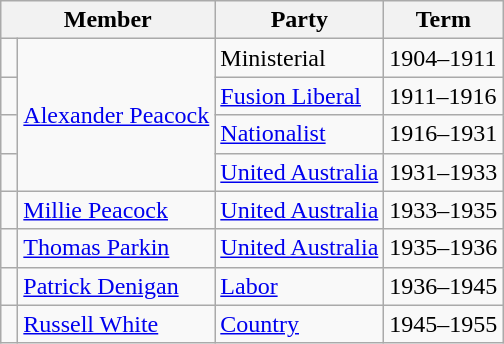<table class="wikitable">
<tr>
<th colspan="2">Member</th>
<th>Party</th>
<th>Term</th>
</tr>
<tr>
<td> </td>
<td rowspan="4"><a href='#'>Alexander Peacock</a></td>
<td>Ministerial</td>
<td>1904–1911</td>
</tr>
<tr>
<td> </td>
<td><a href='#'>Fusion Liberal</a></td>
<td>1911–1916</td>
</tr>
<tr>
<td> </td>
<td><a href='#'>Nationalist</a></td>
<td>1916–1931</td>
</tr>
<tr>
<td> </td>
<td><a href='#'>United Australia</a></td>
<td>1931–1933</td>
</tr>
<tr>
<td> </td>
<td><a href='#'>Millie Peacock</a></td>
<td><a href='#'>United Australia</a></td>
<td>1933–1935</td>
</tr>
<tr>
<td> </td>
<td><a href='#'>Thomas Parkin</a></td>
<td><a href='#'>United Australia</a></td>
<td>1935–1936</td>
</tr>
<tr>
<td> </td>
<td><a href='#'>Patrick Denigan</a></td>
<td><a href='#'>Labor</a></td>
<td>1936–1945</td>
</tr>
<tr>
<td> </td>
<td><a href='#'>Russell White</a></td>
<td><a href='#'>Country</a></td>
<td>1945–1955</td>
</tr>
</table>
